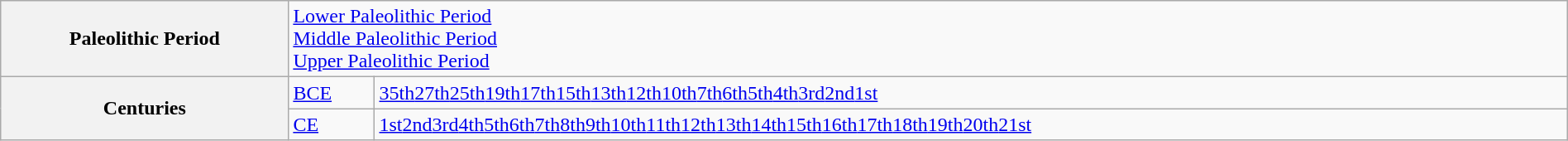<table class="wikitable" width=100%>
<tr>
<th>Paleolithic Period</th>
<td colspan=2><a href='#'>Lower Paleolithic Period</a><br><a href='#'>Middle Paleolithic Period</a><br><a href='#'>Upper Paleolithic Period</a></td>
</tr>
<tr>
<th rowspan=2>Centuries</th>
<td><a href='#'>BCE</a></td>
<td><a href='#'>35th</a><a href='#'>27th</a><a href='#'>25th</a><a href='#'>19th</a><a href='#'>17th</a><a href='#'>15th</a><a href='#'>13th</a><a href='#'>12th</a><a href='#'>10th</a><a href='#'>7th</a><a href='#'>6th</a><a href='#'>5th</a><a href='#'>4th</a><a href='#'>3rd</a><a href='#'>2nd</a><a href='#'>1st</a></td>
</tr>
<tr>
<td><a href='#'>CE</a></td>
<td><a href='#'>1st</a><a href='#'>2nd</a><a href='#'>3rd</a><a href='#'>4th</a><a href='#'>5th</a><a href='#'>6th</a><a href='#'>7th</a><a href='#'>8th</a><a href='#'>9th</a><a href='#'>10th</a><a href='#'>11th</a><a href='#'>12th</a><a href='#'>13th</a><a href='#'>14th</a><a href='#'>15th</a><a href='#'>16th</a><a href='#'>17th</a><a href='#'>18th</a><a href='#'>19th</a><a href='#'>20th</a><a href='#'>21st</a></td>
</tr>
</table>
